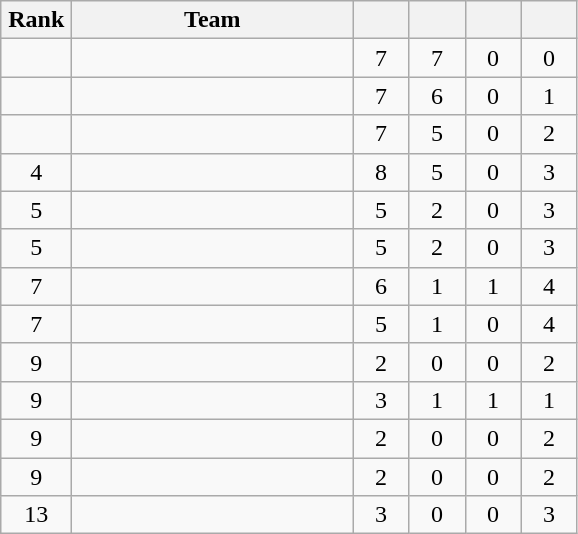<table class="wikitable" style="text-align: center;">
<tr>
<th width=40>Rank</th>
<th width=180>Team</th>
<th width=30></th>
<th width=30></th>
<th width=30></th>
<th width=30></th>
</tr>
<tr>
<td></td>
<td align=left></td>
<td>7</td>
<td>7</td>
<td>0</td>
<td>0</td>
</tr>
<tr>
<td></td>
<td align=left></td>
<td>7</td>
<td>6</td>
<td>0</td>
<td>1</td>
</tr>
<tr>
<td></td>
<td align=left></td>
<td>7</td>
<td>5</td>
<td>0</td>
<td>2</td>
</tr>
<tr>
<td>4</td>
<td align=left></td>
<td>8</td>
<td>5</td>
<td>0</td>
<td>3</td>
</tr>
<tr>
<td>5</td>
<td align=left></td>
<td>5</td>
<td>2</td>
<td>0</td>
<td>3</td>
</tr>
<tr>
<td>5</td>
<td align=left></td>
<td>5</td>
<td>2</td>
<td>0</td>
<td>3</td>
</tr>
<tr>
<td>7</td>
<td align=left></td>
<td>6</td>
<td>1</td>
<td>1</td>
<td>4</td>
</tr>
<tr>
<td>7</td>
<td align=left></td>
<td>5</td>
<td>1</td>
<td>0</td>
<td>4</td>
</tr>
<tr>
<td>9</td>
<td align=left></td>
<td>2</td>
<td>0</td>
<td>0</td>
<td>2</td>
</tr>
<tr>
<td>9</td>
<td align=left></td>
<td>3</td>
<td>1</td>
<td>1</td>
<td>1</td>
</tr>
<tr>
<td>9</td>
<td align=left></td>
<td>2</td>
<td>0</td>
<td>0</td>
<td>2</td>
</tr>
<tr>
<td>9</td>
<td align=left></td>
<td>2</td>
<td>0</td>
<td>0</td>
<td>2</td>
</tr>
<tr>
<td>13</td>
<td align=left></td>
<td>3</td>
<td>0</td>
<td>0</td>
<td>3</td>
</tr>
</table>
